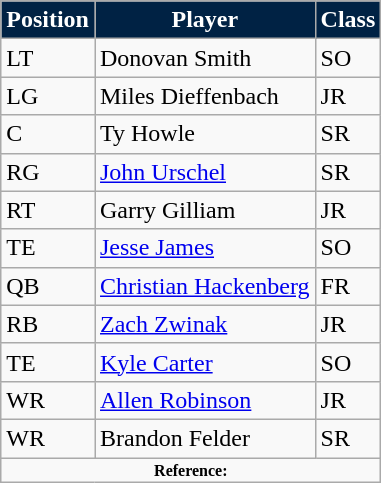<table class="wikitable">
<tr>
<th style="background:#024; color:#fff;">Position</th>
<th style="background:#024; color:#fff;">Player</th>
<th style="background:#024; color:#fff;">Class</th>
</tr>
<tr>
<td>LT</td>
<td>Donovan Smith</td>
<td>SO</td>
</tr>
<tr>
<td>LG</td>
<td>Miles Dieffenbach</td>
<td>JR</td>
</tr>
<tr>
<td>C</td>
<td>Ty Howle</td>
<td>SR</td>
</tr>
<tr>
<td>RG</td>
<td><a href='#'>John Urschel</a></td>
<td>SR</td>
</tr>
<tr>
<td>RT</td>
<td>Garry Gilliam</td>
<td>JR</td>
</tr>
<tr>
<td>TE</td>
<td><a href='#'>Jesse James</a></td>
<td>SO</td>
</tr>
<tr>
<td>QB</td>
<td><a href='#'>Christian Hackenberg</a></td>
<td>FR</td>
</tr>
<tr>
<td>RB</td>
<td><a href='#'>Zach Zwinak</a></td>
<td>JR</td>
</tr>
<tr>
<td>TE</td>
<td><a href='#'>Kyle Carter</a></td>
<td>SO</td>
</tr>
<tr>
<td>WR</td>
<td><a href='#'>Allen Robinson</a></td>
<td>JR</td>
</tr>
<tr>
<td>WR</td>
<td>Brandon Felder</td>
<td>SR</td>
</tr>
<tr>
<td colspan="3"  style="font-size:8pt; text-align:center;"><strong>Reference:</strong></td>
</tr>
</table>
